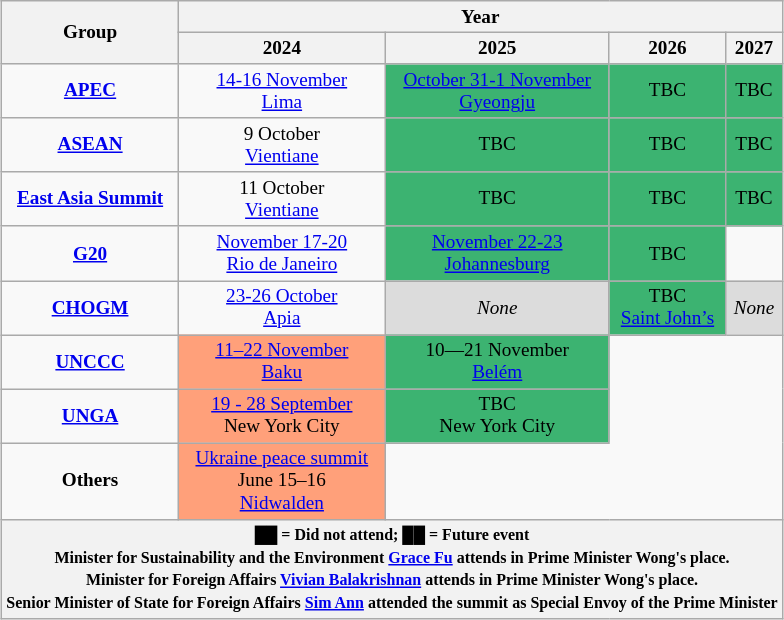<table class="wikitable" style="margin:1em auto; font-size:80%; text-align:center;">
<tr>
<th rowspan="2">Group</th>
<th colspan="4">Year</th>
</tr>
<tr>
<th>2024</th>
<th>2025</th>
<th>2026</th>
<th>2027</th>
</tr>
<tr>
<td><strong><a href='#'>APEC</a></strong></td>
<td><a href='#'>14-16 November</a><br> <a href='#'>Lima</a></td>
<td style="background:#3Cb371;"><a href='#'>October 31-1 November</a><br> <a href='#'>Gyeongju</a></td>
<td style="background:#3Cb371;">TBC<br></td>
<td style="background:#3Cb371;">TBC<br></td>
</tr>
<tr>
<td><strong><a href='#'>ASEAN</a></strong></td>
<td>9 October<br> <a href='#'>Vientiane</a></td>
<td style="background:#3Cb371;">TBC <br> </td>
<td style="background:#3Cb371;">TBC <br> </td>
<td style="background:#3Cb371;">TBC <br> </td>
</tr>
<tr>
<td><strong><a href='#'>East Asia Summit</a></strong></td>
<td>11 October<br> <a href='#'>Vientiane</a></td>
<td style="background:#3Cb371;">TBC <br></td>
<td style="background:#3Cb371;">TBC <br> </td>
<td style="background:#3Cb371;">TBC <br> </td>
</tr>
<tr>
<td><strong><a href='#'>G20</a></strong></td>
<td><a href='#'>November 17-20</a> <br> <a href='#'>Rio de Janeiro</a></td>
<td style="background:#3Cb371;"><a href='#'>November 22-23</a> <br>  <a href='#'>Johannesburg</a></td>
<td style="background:#3Cb371;">TBC <br></td>
</tr>
<tr>
<td><strong><a href='#'>CHOGM</a></strong></td>
<td><a href='#'>23-26 October</a> <br> <a href='#'>Apia</a></td>
<td style="background:#dcdcdc;"><em>None</em></td>
<td style="background:#3Cb371;">TBC <br>  <a href='#'>Saint John’s</a></td>
<td style="background:#dcdcdc;"><em>None</em></td>
</tr>
<tr>
<td><strong><a href='#'>UNCCC</a></strong></td>
<td style="background:#ffa07a;"><a href='#'>11–22 November</a>  <br> <a href='#'>Baku</a></td>
<td style="background:#3Cb371;">10—21 November<br> <a href='#'>Belém</a></td>
</tr>
<tr>
<td><strong><a href='#'>UNGA</a></strong></td>
<td style="background:#ffa07a;"><a href='#'>19 - 28 September</a><br> New York City</td>
<td style="background:#3Cb371;">TBC <br> New York City</td>
</tr>
<tr>
<td><strong>Others</strong></td>
<td rowspan=“2”; style="background:#ffa07a;"><a href='#'>Ukraine peace summit</a><br>June 15–16<br> <a href='#'>Nidwalden</a></td>
</tr>
<tr>
<th colspan="8"><small><span>██</span> = Did not attend; <span>██</span> = Future event</small><br><small>Minister for Sustainability and the Environment <a href='#'>Grace Fu</a> attends in Prime Minister Wong's place. <br> Minister for Foreign Affairs <a href='#'>Vivian Balakrishnan</a> attends in Prime Minister Wong's place. <br>  Senior Minister of State for Foreign Affairs <a href='#'>Sim Ann</a> attended the summit as Special Envoy of the Prime Minister</small></th>
</tr>
</table>
